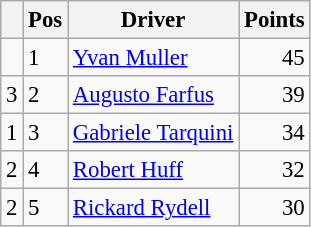<table class="wikitable" style="font-size: 95%;">
<tr>
<th></th>
<th>Pos</th>
<th>Driver</th>
<th>Points</th>
</tr>
<tr>
<td align="left"></td>
<td>1</td>
<td> <a href='#'>Yvan Muller</a></td>
<td align="right">45</td>
</tr>
<tr>
<td align="left"> 3</td>
<td>2</td>
<td> <a href='#'>Augusto Farfus</a></td>
<td align="right">39</td>
</tr>
<tr>
<td align="left"> 1</td>
<td>3</td>
<td> <a href='#'>Gabriele Tarquini</a></td>
<td align="right">34</td>
</tr>
<tr>
<td align="left"> 2</td>
<td>4</td>
<td> <a href='#'>Robert Huff</a></td>
<td align="right">32</td>
</tr>
<tr>
<td align="left"> 2</td>
<td>5</td>
<td> <a href='#'>Rickard Rydell</a></td>
<td align="right">30</td>
</tr>
</table>
